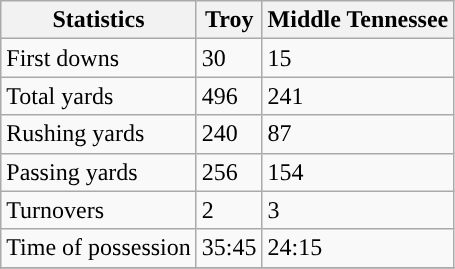<table class="wikitable">
<tr>
<th>Statistics</th>
<th>Troy</th>
<th>Middle Tennessee</th>
</tr>
<tr>
<td>First downs</td>
<td>30</td>
<td>15</td>
</tr>
<tr>
<td>Total yards</td>
<td>496</td>
<td>241</td>
</tr>
<tr>
<td>Rushing yards</td>
<td>240</td>
<td>87</td>
</tr>
<tr>
<td>Passing yards</td>
<td>256</td>
<td>154</td>
</tr>
<tr>
<td>Turnovers</td>
<td>2</td>
<td>3</td>
</tr>
<tr>
<td>Time of possession</td>
<td>35:45</td>
<td>24:15</td>
</tr>
<tr>
</tr>
</table>
